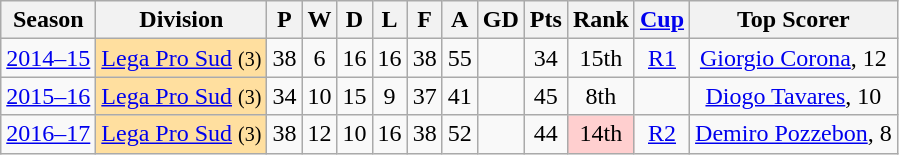<table class="wikitable sortable" style="text-align:center;">
<tr>
<th>Season</th>
<th class="unsortable">Division</th>
<th>P</th>
<th>W</th>
<th>D</th>
<th>L</th>
<th>F</th>
<th>A</th>
<th>GD</th>
<th>Pts</th>
<th>Rank</th>
<th><a href='#'>Cup</a></th>
<th class="unsortable">Top Scorer</th>
</tr>
<tr>
<td><a href='#'>2014–15</a></td>
<td bgcolor="#FFDF9F"><a href='#'>Lega Pro Sud</a> <small>(3)</small></td>
<td>38</td>
<td>6</td>
<td>16</td>
<td>16</td>
<td>38</td>
<td>55</td>
<td></td>
<td>34</td>
<td>15th</td>
<td><a href='#'>R1</a></td>
<td> <a href='#'>Giorgio Corona</a>, 12</td>
</tr>
<tr>
<td><a href='#'>2015–16</a></td>
<td bgcolor="#FFDF9F"><a href='#'>Lega Pro Sud</a> <small>(3)</small></td>
<td>34</td>
<td>10</td>
<td>15</td>
<td>9</td>
<td>37</td>
<td>41</td>
<td></td>
<td>45</td>
<td>8th</td>
<td></td>
<td> <a href='#'>Diogo Tavares</a>, 10</td>
</tr>
<tr>
<td><a href='#'>2016–17</a></td>
<td bgcolor="#FFDF9F"><a href='#'>Lega Pro Sud</a> <small>(3)</small></td>
<td>38</td>
<td>12</td>
<td>10</td>
<td>16</td>
<td>38</td>
<td>52</td>
<td></td>
<td>44</td>
<td bgcolor="#FFCFCF">14th</td>
<td><a href='#'>R2</a></td>
<td> <a href='#'>Demiro Pozzebon</a>, 8</td>
</tr>
</table>
